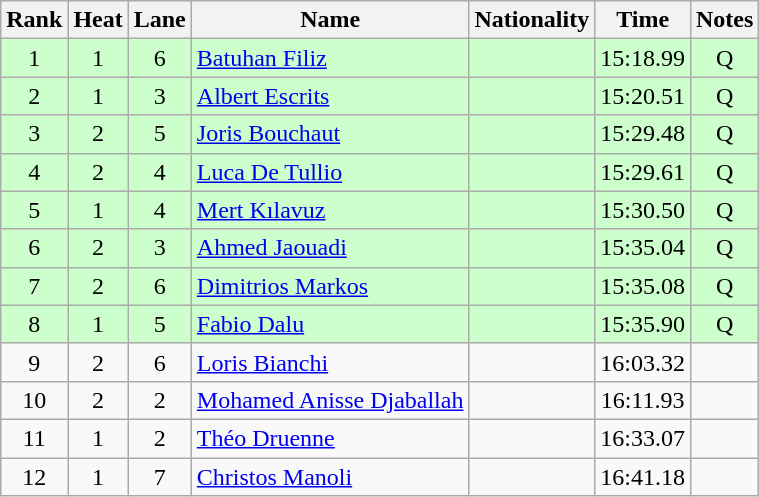<table class="wikitable sortable" style="text-align:center">
<tr>
<th>Rank</th>
<th>Heat</th>
<th>Lane</th>
<th>Name</th>
<th>Nationality</th>
<th>Time</th>
<th>Notes</th>
</tr>
<tr bgcolor=ccffcc>
<td>1</td>
<td>1</td>
<td>6</td>
<td align=left><a href='#'>Batuhan Filiz</a></td>
<td align=left></td>
<td>15:18.99</td>
<td>Q</td>
</tr>
<tr bgcolor=ccffcc>
<td>2</td>
<td>1</td>
<td>3</td>
<td align=left><a href='#'>Albert Escrits</a></td>
<td align=left></td>
<td>15:20.51</td>
<td>Q</td>
</tr>
<tr bgcolor=ccffcc>
<td>3</td>
<td>2</td>
<td>5</td>
<td align=left><a href='#'>Joris Bouchaut</a></td>
<td align=left></td>
<td>15:29.48</td>
<td>Q</td>
</tr>
<tr bgcolor=ccffcc>
<td>4</td>
<td>2</td>
<td>4</td>
<td align=left><a href='#'>Luca De Tullio</a></td>
<td align=left></td>
<td>15:29.61</td>
<td>Q</td>
</tr>
<tr bgcolor=ccffcc>
<td>5</td>
<td>1</td>
<td>4</td>
<td align=left><a href='#'>Mert Kılavuz</a></td>
<td align=left></td>
<td>15:30.50</td>
<td>Q</td>
</tr>
<tr bgcolor=ccffcc>
<td>6</td>
<td>2</td>
<td>3</td>
<td align=left><a href='#'>Ahmed Jaouadi</a></td>
<td align=left></td>
<td>15:35.04</td>
<td>Q</td>
</tr>
<tr bgcolor=ccffcc>
<td>7</td>
<td>2</td>
<td>6</td>
<td align=left><a href='#'>Dimitrios Markos</a></td>
<td align=left></td>
<td>15:35.08</td>
<td>Q</td>
</tr>
<tr bgcolor=ccffcc>
<td>8</td>
<td>1</td>
<td>5</td>
<td align=left><a href='#'>Fabio Dalu</a></td>
<td align=left></td>
<td>15:35.90</td>
<td>Q</td>
</tr>
<tr>
<td>9</td>
<td>2</td>
<td>6</td>
<td align=left><a href='#'>Loris Bianchi</a></td>
<td align=left></td>
<td>16:03.32</td>
<td></td>
</tr>
<tr>
<td>10</td>
<td>2</td>
<td>2</td>
<td align=left><a href='#'>Mohamed Anisse Djaballah</a></td>
<td align=left></td>
<td>16:11.93</td>
<td></td>
</tr>
<tr>
<td>11</td>
<td>1</td>
<td>2</td>
<td align=left><a href='#'>Théo Druenne</a></td>
<td align=left></td>
<td>16:33.07</td>
<td></td>
</tr>
<tr>
<td>12</td>
<td>1</td>
<td>7</td>
<td align=left><a href='#'>Christos Manoli</a></td>
<td align=left></td>
<td>16:41.18</td>
<td></td>
</tr>
</table>
